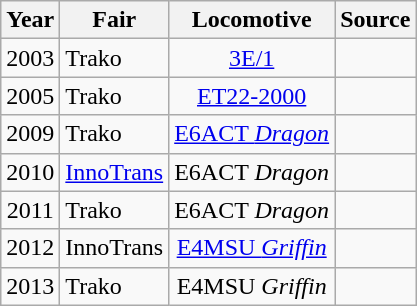<table class="wikitable sortable" style="text-align:center;">
<tr>
<th>Year</th>
<th>Fair</th>
<th>Locomotive</th>
<th>Source</th>
</tr>
<tr>
<td>2003</td>
<td align="left">Trako</td>
<td><a href='#'>3E/1</a></td>
<td></td>
</tr>
<tr>
<td>2005</td>
<td align="left">Trako</td>
<td><a href='#'>ET22-2000</a></td>
<td></td>
</tr>
<tr>
<td>2009</td>
<td align="left">Trako</td>
<td><a href='#'>E6ACT <em>Dragon</em></a></td>
<td></td>
</tr>
<tr>
<td>2010</td>
<td align="left"><a href='#'>InnoTrans</a></td>
<td>E6ACT <em>Dragon</em></td>
<td></td>
</tr>
<tr>
<td>2011</td>
<td align="left">Trako</td>
<td>E6ACT <em>Dragon</em></td>
<td></td>
</tr>
<tr>
<td>2012</td>
<td align="left">InnoTrans</td>
<td><a href='#'>E4MSU <em>Griffin</em></a></td>
<td></td>
</tr>
<tr>
<td>2013</td>
<td align="left">Trako</td>
<td>E4MSU <em>Griffin</em></td>
<td></td>
</tr>
</table>
